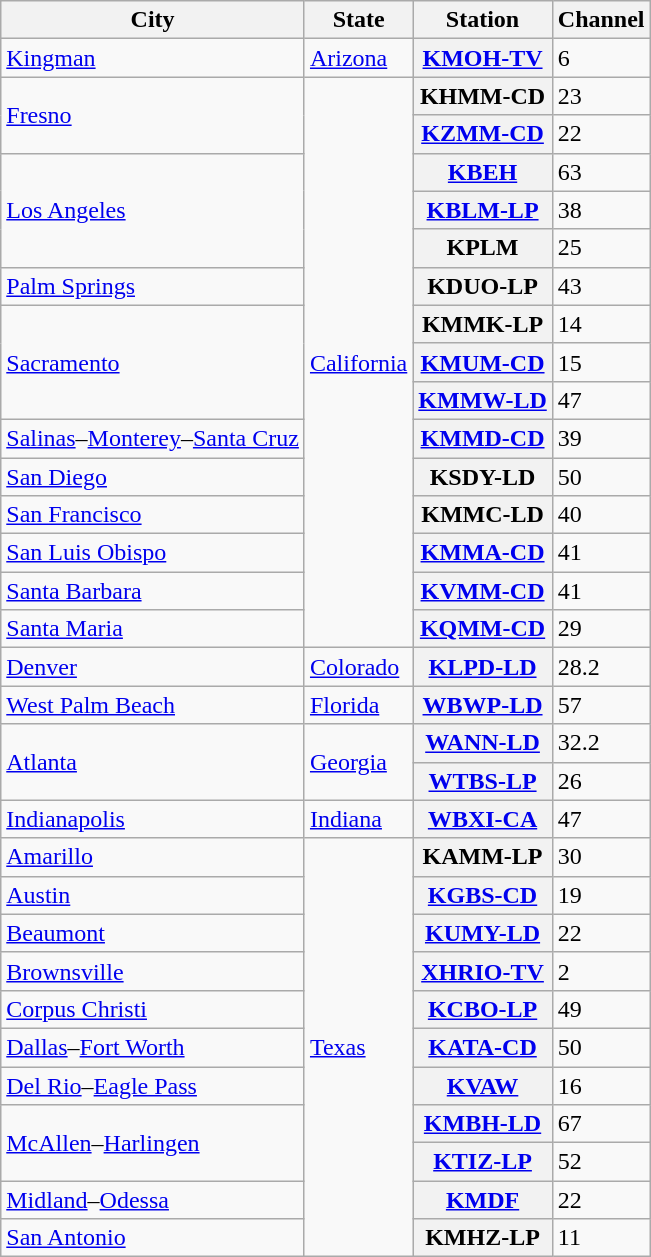<table class="wikitable sortable">
<tr>
<th scope="col">City</th>
<th scope="col">State</th>
<th scope="col">Station</th>
<th scope="col">Channel</th>
</tr>
<tr>
<td><a href='#'>Kingman</a></td>
<td><a href='#'>Arizona</a></td>
<th scope="row"><a href='#'>KMOH-TV</a></th>
<td>6</td>
</tr>
<tr>
<td rowspan="2"><a href='#'>Fresno</a></td>
<td rowspan="15"><a href='#'>California</a></td>
<th scope="row">KHMM-CD</th>
<td>23</td>
</tr>
<tr>
<th scope="row"><a href='#'>KZMM-CD</a></th>
<td>22</td>
</tr>
<tr>
<td rowspan="3"><a href='#'>Los Angeles</a></td>
<th scope="row"><a href='#'>KBEH</a></th>
<td>63</td>
</tr>
<tr>
<th scope="row"><a href='#'>KBLM-LP</a></th>
<td>38</td>
</tr>
<tr>
<th scope="row">KPLM</th>
<td>25</td>
</tr>
<tr>
<td><a href='#'>Palm Springs</a></td>
<th scope="row">KDUO-LP</th>
<td>43</td>
</tr>
<tr>
<td rowspan="3"><a href='#'>Sacramento</a></td>
<th scope="row">KMMK-LP</th>
<td>14</td>
</tr>
<tr>
<th scope="row"><a href='#'>KMUM-CD</a></th>
<td>15</td>
</tr>
<tr>
<th scope="row"><a href='#'>KMMW-LD</a></th>
<td>47</td>
</tr>
<tr>
<td><a href='#'>Salinas</a>–<a href='#'>Monterey</a>–<a href='#'>Santa Cruz</a></td>
<th scope="row"><a href='#'>KMMD-CD</a></th>
<td>39</td>
</tr>
<tr>
<td><a href='#'>San Diego</a></td>
<th scope="row">KSDY-LD</th>
<td>50</td>
</tr>
<tr>
<td><a href='#'>San Francisco</a></td>
<th scope="row">KMMC-LD</th>
<td>40</td>
</tr>
<tr>
<td><a href='#'>San Luis Obispo</a></td>
<th scope="row"><a href='#'>KMMA-CD</a></th>
<td>41</td>
</tr>
<tr>
<td><a href='#'>Santa Barbara</a></td>
<th scope="row"><a href='#'>KVMM-CD</a></th>
<td>41</td>
</tr>
<tr>
<td><a href='#'>Santa Maria</a></td>
<th scope="row"><a href='#'>KQMM-CD</a></th>
<td>29</td>
</tr>
<tr>
<td><a href='#'>Denver</a></td>
<td><a href='#'>Colorado</a></td>
<th scope="row"><a href='#'>KLPD-LD</a></th>
<td>28.2</td>
</tr>
<tr>
<td><a href='#'>West Palm Beach</a></td>
<td><a href='#'>Florida</a></td>
<th scope="row"><a href='#'>WBWP-LD</a></th>
<td>57</td>
</tr>
<tr>
<td rowspan="2"><a href='#'>Atlanta</a></td>
<td rowspan="2"><a href='#'>Georgia</a></td>
<th scope="row"><a href='#'>WANN-LD</a></th>
<td>32.2</td>
</tr>
<tr>
<th scope="row"><a href='#'>WTBS-LP</a></th>
<td>26</td>
</tr>
<tr>
<td><a href='#'>Indianapolis</a></td>
<td><a href='#'>Indiana</a></td>
<th scope="row"><a href='#'>WBXI-CA</a></th>
<td>47</td>
</tr>
<tr>
<td><a href='#'>Amarillo</a></td>
<td rowspan="11"><a href='#'>Texas</a></td>
<th scope="row">KAMM-LP</th>
<td>30</td>
</tr>
<tr>
<td><a href='#'>Austin</a></td>
<th scope="row"><a href='#'>KGBS-CD</a></th>
<td>19</td>
</tr>
<tr>
<td><a href='#'>Beaumont</a></td>
<th scope="row"><a href='#'>KUMY-LD</a></th>
<td>22</td>
</tr>
<tr>
<td><a href='#'>Brownsville</a></td>
<th scope="row"><a href='#'>XHRIO-TV</a></th>
<td>2</td>
</tr>
<tr>
<td><a href='#'>Corpus Christi</a></td>
<th scope="row"><a href='#'>KCBO-LP</a></th>
<td>49</td>
</tr>
<tr>
<td><a href='#'>Dallas</a>–<a href='#'>Fort Worth</a></td>
<th scope="row"><a href='#'>KATA-CD</a></th>
<td>50</td>
</tr>
<tr>
<td><a href='#'>Del Rio</a>–<a href='#'>Eagle Pass</a></td>
<th scope="row"><a href='#'>KVAW</a></th>
<td>16</td>
</tr>
<tr>
<td rowspan="2"><a href='#'>McAllen</a>–<a href='#'>Harlingen</a></td>
<th scope="row"><a href='#'>KMBH-LD</a></th>
<td>67</td>
</tr>
<tr>
<th scope="row"><a href='#'>KTIZ-LP</a></th>
<td>52</td>
</tr>
<tr>
<td><a href='#'>Midland</a>–<a href='#'>Odessa</a></td>
<th scope="row"><a href='#'>KMDF</a></th>
<td>22</td>
</tr>
<tr>
<td><a href='#'>San Antonio</a></td>
<th scope="row">KMHZ-LP</th>
<td>11</td>
</tr>
</table>
